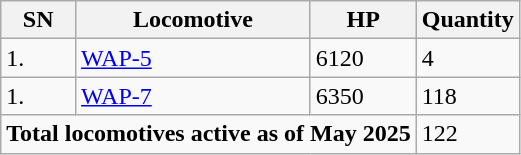<table class="wikitable">
<tr>
<th>SN</th>
<th>Locomotive</th>
<th>HP</th>
<th>Quantity</th>
</tr>
<tr>
<td>1.</td>
<td><a href='#'>WAP-5</a></td>
<td>6120</td>
<td>4</td>
</tr>
<tr>
<td>1.</td>
<td><a href='#'>WAP-7</a></td>
<td>6350</td>
<td>118</td>
</tr>
<tr>
<td colspan="3"><strong>Total locomotives active as of May 2025</strong></td>
<td>122</td>
</tr>
</table>
